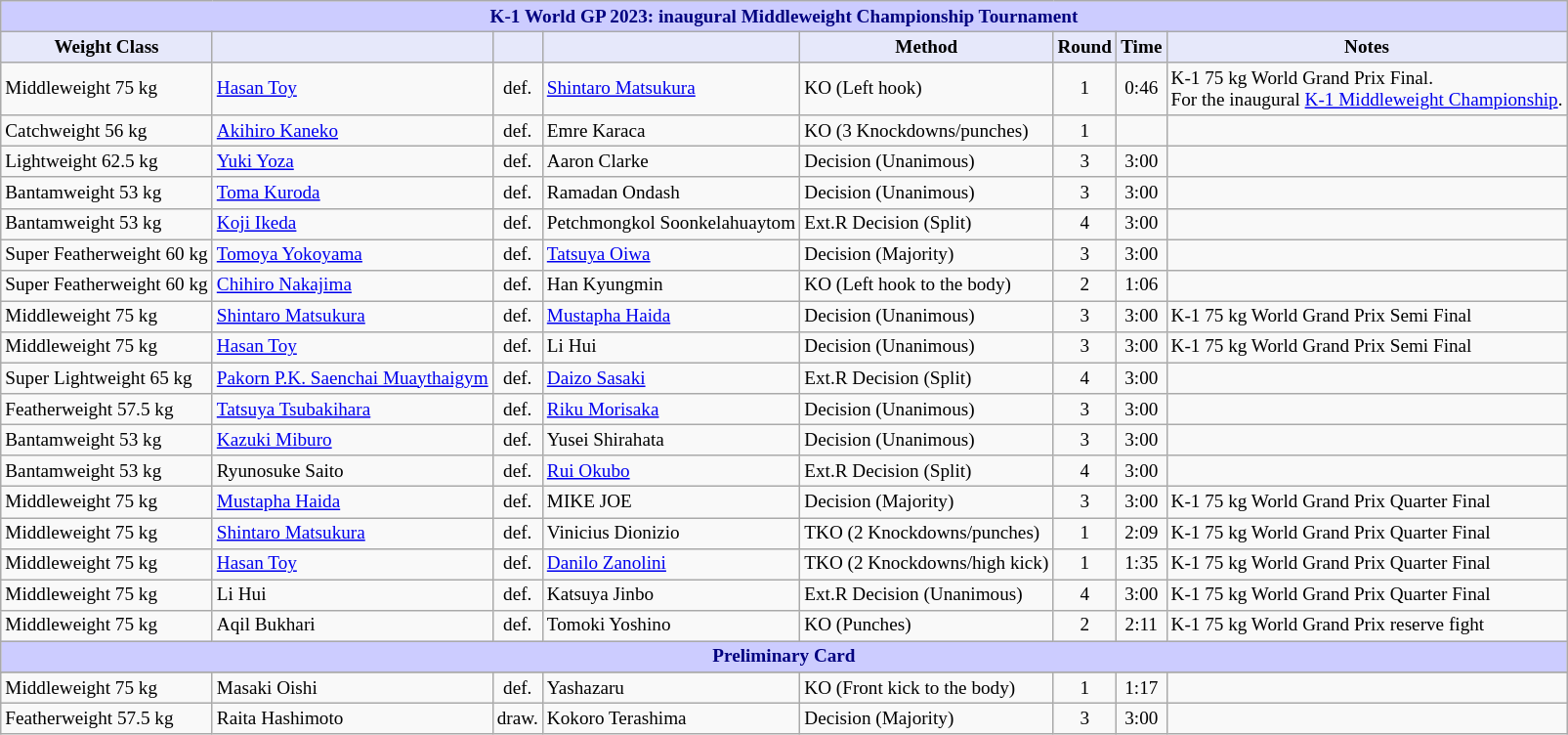<table class="wikitable" style="font-size: 80%;">
<tr>
<th colspan="8" style="background-color: #ccf; color: #000080; text-align: center;"><strong>K-1 World GP 2023: inaugural Middleweight Championship Tournament</strong></th>
</tr>
<tr>
<th colspan="1" style="background-color: #E6E8FA; color: #000000; text-align: center;">Weight Class</th>
<th colspan="1" style="background-color: #E6E8FA; color: #000000; text-align: center;"></th>
<th colspan="1" style="background-color: #E6E8FA; color: #000000; text-align: center;"></th>
<th colspan="1" style="background-color: #E6E8FA; color: #000000; text-align: center;"></th>
<th colspan="1" style="background-color: #E6E8FA; color: #000000; text-align: center;">Method</th>
<th colspan="1" style="background-color: #E6E8FA; color: #000000; text-align: center;">Round</th>
<th colspan="1" style="background-color: #E6E8FA; color: #000000; text-align: center;">Time</th>
<th colspan="1" style="background-color: #E6E8FA; color: #000000; text-align: center;">Notes</th>
</tr>
<tr>
<td>Middleweight 75 kg</td>
<td> <a href='#'>Hasan Toy</a></td>
<td align=center>def.</td>
<td> <a href='#'>Shintaro Matsukura</a></td>
<td>KO (Left hook)</td>
<td align=center>1</td>
<td align=center>0:46</td>
<td>K-1 75 kg World Grand Prix Final.<br>For the inaugural <a href='#'>K-1 Middleweight Championship</a>.</td>
</tr>
<tr>
<td>Catchweight 56 kg</td>
<td> <a href='#'>Akihiro Kaneko</a></td>
<td align=center>def.</td>
<td> Emre Karaca</td>
<td>KO (3 Knockdowns/punches)</td>
<td align=center>1</td>
<td align=center></td>
<td></td>
</tr>
<tr>
<td>Lightweight 62.5 kg</td>
<td> <a href='#'>Yuki Yoza</a></td>
<td align=center>def.</td>
<td> Aaron Clarke</td>
<td>Decision (Unanimous)</td>
<td align=center>3</td>
<td align=center>3:00</td>
<td></td>
</tr>
<tr>
<td>Bantamweight 53 kg</td>
<td> <a href='#'>Toma Kuroda</a></td>
<td align=center>def.</td>
<td> Ramadan Ondash</td>
<td>Decision (Unanimous)</td>
<td align=center>3</td>
<td align=center>3:00</td>
<td></td>
</tr>
<tr>
<td>Bantamweight 53 kg</td>
<td> <a href='#'>Koji Ikeda</a></td>
<td align=center>def.</td>
<td> Petchmongkol Soonkelahuaytom</td>
<td>Ext.R Decision (Split)</td>
<td align=center>4</td>
<td align=center>3:00</td>
<td></td>
</tr>
<tr>
<td>Super Featherweight 60 kg</td>
<td> <a href='#'>Tomoya Yokoyama</a></td>
<td align=center>def.</td>
<td> <a href='#'>Tatsuya Oiwa</a></td>
<td>Decision (Majority)</td>
<td align=center>3</td>
<td align=center>3:00</td>
<td></td>
</tr>
<tr>
<td>Super Featherweight 60 kg</td>
<td> <a href='#'>Chihiro Nakajima</a></td>
<td align=center>def.</td>
<td> Han Kyungmin</td>
<td>KO (Left hook to the body)</td>
<td align=center>2</td>
<td align=center>1:06</td>
<td></td>
</tr>
<tr>
<td>Middleweight 75 kg</td>
<td> <a href='#'>Shintaro Matsukura</a></td>
<td align=center>def.</td>
<td> <a href='#'>Mustapha Haida</a></td>
<td>Decision (Unanimous)</td>
<td align=center>3</td>
<td align=center>3:00</td>
<td>K-1 75 kg World Grand Prix Semi Final</td>
</tr>
<tr>
<td>Middleweight 75 kg</td>
<td> <a href='#'>Hasan Toy</a></td>
<td align=center>def.</td>
<td> Li Hui</td>
<td>Decision (Unanimous)</td>
<td align=center>3</td>
<td align=center>3:00</td>
<td>K-1 75 kg World Grand Prix Semi Final</td>
</tr>
<tr>
<td>Super Lightweight 65 kg</td>
<td> <a href='#'>Pakorn P.K. Saenchai Muaythaigym</a></td>
<td align=center>def.</td>
<td> <a href='#'>Daizo Sasaki</a></td>
<td>Ext.R Decision (Split)</td>
<td align=center>4</td>
<td align=center>3:00</td>
<td></td>
</tr>
<tr>
<td>Featherweight 57.5 kg</td>
<td> <a href='#'>Tatsuya Tsubakihara</a></td>
<td align=center>def.</td>
<td> <a href='#'>Riku Morisaka</a></td>
<td>Decision (Unanimous)</td>
<td align=center>3</td>
<td align=center>3:00</td>
<td></td>
</tr>
<tr>
<td>Bantamweight 53 kg</td>
<td> <a href='#'>Kazuki Miburo</a></td>
<td align=center>def.</td>
<td> Yusei Shirahata</td>
<td>Decision (Unanimous)</td>
<td align=center>3</td>
<td align=center>3:00</td>
<td></td>
</tr>
<tr>
<td>Bantamweight 53 kg</td>
<td> Ryunosuke Saito</td>
<td align=center>def.</td>
<td> <a href='#'>Rui Okubo</a></td>
<td>Ext.R Decision (Split)</td>
<td align=center>4</td>
<td align=center>3:00</td>
<td></td>
</tr>
<tr>
<td>Middleweight 75 kg</td>
<td> <a href='#'>Mustapha Haida</a></td>
<td align=center>def.</td>
<td> MIKE JOE</td>
<td>Decision (Majority)</td>
<td align=center>3</td>
<td align=center>3:00</td>
<td>K-1 75 kg World Grand Prix Quarter Final</td>
</tr>
<tr>
<td>Middleweight 75 kg</td>
<td> <a href='#'>Shintaro Matsukura</a></td>
<td align=center>def.</td>
<td> Vinicius Dionizio</td>
<td>TKO (2 Knockdowns/punches)</td>
<td align=center>1</td>
<td align=center>2:09</td>
<td>K-1 75 kg World Grand Prix Quarter Final</td>
</tr>
<tr>
<td>Middleweight 75 kg</td>
<td> <a href='#'>Hasan Toy</a></td>
<td align=center>def.</td>
<td> <a href='#'>Danilo Zanolini</a></td>
<td>TKO (2 Knockdowns/high kick)</td>
<td align=center>1</td>
<td align=center>1:35</td>
<td>K-1 75 kg World Grand Prix Quarter Final</td>
</tr>
<tr>
<td>Middleweight 75 kg</td>
<td> Li Hui</td>
<td align=center>def.</td>
<td> Katsuya Jinbo</td>
<td>Ext.R Decision (Unanimous)</td>
<td align=center>4</td>
<td align=center>3:00</td>
<td>K-1 75 kg World Grand Prix Quarter Final</td>
</tr>
<tr>
<td>Middleweight 75 kg</td>
<td> Aqil Bukhari</td>
<td align=center>def.</td>
<td> Tomoki Yoshino</td>
<td>KO (Punches)</td>
<td align=center>2</td>
<td align=center>2:11</td>
<td>K-1 75 kg World Grand Prix reserve fight</td>
</tr>
<tr>
<th colspan="8" style="background-color: #ccf; color: #000080; text-align: center;"><strong>Preliminary Card</strong></th>
</tr>
<tr>
</tr>
<tr>
<td>Middleweight 75 kg</td>
<td> Masaki Oishi</td>
<td align=center>def.</td>
<td> Yashazaru</td>
<td>KO (Front kick to the body)</td>
<td align=center>1</td>
<td align=center>1:17</td>
<td></td>
</tr>
<tr>
<td>Featherweight 57.5 kg</td>
<td> Raita Hashimoto</td>
<td align=center>draw.</td>
<td> Kokoro Terashima</td>
<td>Decision (Majority)</td>
<td align=center>3</td>
<td align=center>3:00</td>
<td></td>
</tr>
</table>
